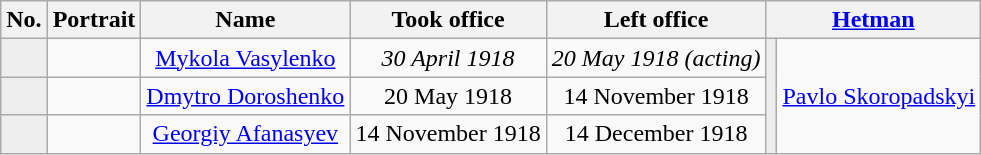<table class="wikitable" style="text-align:center; font-size:100%;">
<tr>
<th>No.</th>
<th>Portrait</th>
<th>Name</th>
<th>Took office</th>
<th>Left office</th>
<th colspan="2"><a href='#'>Hetman</a></th>
</tr>
<tr>
<th style="background: #EEEEEE;"></th>
<td></td>
<td><a href='#'>Mykola Vasylenko</a></td>
<td><em>30 April 1918</em></td>
<td><em>20 May 1918 (acting)</em></td>
<td rowspan=3 style="background:#EEEEEE;"></td>
<td rowspan=3><a href='#'>Pavlo Skoropadskyi</a></td>
</tr>
<tr>
<th style="background: #EEEEEE;"></th>
<td></td>
<td><a href='#'>Dmytro Doroshenko</a></td>
<td>20 May 1918</td>
<td>14 November 1918</td>
</tr>
<tr>
<th style="background: #EEEEEE;"></th>
<td></td>
<td><a href='#'>Georgiy Afanasyev</a></td>
<td>14 November 1918</td>
<td>14 December 1918</td>
</tr>
</table>
